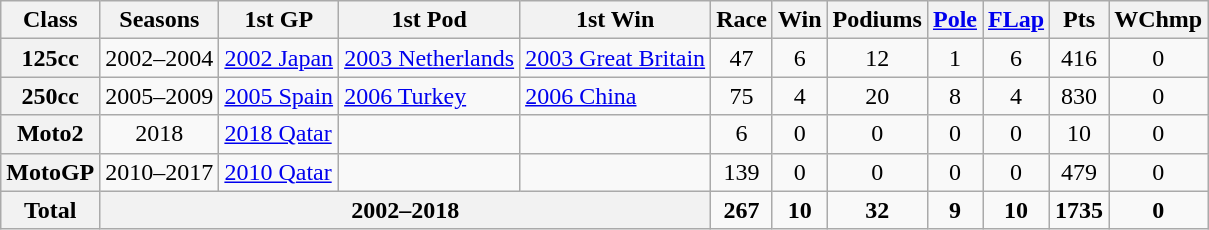<table class="wikitable" style=text-align:center>
<tr>
<th>Class</th>
<th>Seasons</th>
<th>1st GP</th>
<th>1st Pod</th>
<th>1st Win</th>
<th>Race</th>
<th>Win</th>
<th>Podiums</th>
<th><a href='#'>Pole</a></th>
<th><a href='#'>FLap</a></th>
<th>Pts</th>
<th>WChmp</th>
</tr>
<tr>
<th>125cc</th>
<td>2002–2004</td>
<td align="left"><a href='#'>2002 Japan</a></td>
<td align="left"><a href='#'>2003 Netherlands</a></td>
<td align="left"><a href='#'>2003 Great Britain</a></td>
<td>47</td>
<td>6</td>
<td>12</td>
<td>1</td>
<td>6</td>
<td>416</td>
<td>0</td>
</tr>
<tr>
<th>250cc</th>
<td>2005–2009</td>
<td align="left"><a href='#'>2005 Spain</a></td>
<td align="left"><a href='#'>2006 Turkey</a></td>
<td align="left"><a href='#'>2006 China</a></td>
<td>75</td>
<td>4</td>
<td>20</td>
<td>8</td>
<td>4</td>
<td>830</td>
<td>0</td>
</tr>
<tr>
<th>Moto2</th>
<td>2018</td>
<td align="left"><a href='#'>2018 Qatar</a></td>
<td align="left"></td>
<td align="left"></td>
<td>6</td>
<td>0</td>
<td>0</td>
<td>0</td>
<td>0</td>
<td>10</td>
<td>0</td>
</tr>
<tr>
<th>MotoGP</th>
<td>2010–2017</td>
<td align="left"><a href='#'>2010 Qatar</a></td>
<td align="left"></td>
<td align="left"></td>
<td>139</td>
<td>0</td>
<td>0</td>
<td>0</td>
<td>0</td>
<td>479</td>
<td>0</td>
</tr>
<tr>
<th>Total</th>
<th colspan=4>2002–2018</th>
<td><strong>267</strong></td>
<td><strong>10</strong></td>
<td><strong>32</strong></td>
<td><strong>9</strong></td>
<td><strong>10</strong></td>
<td><strong>1735</strong></td>
<td><strong>0</strong></td>
</tr>
</table>
